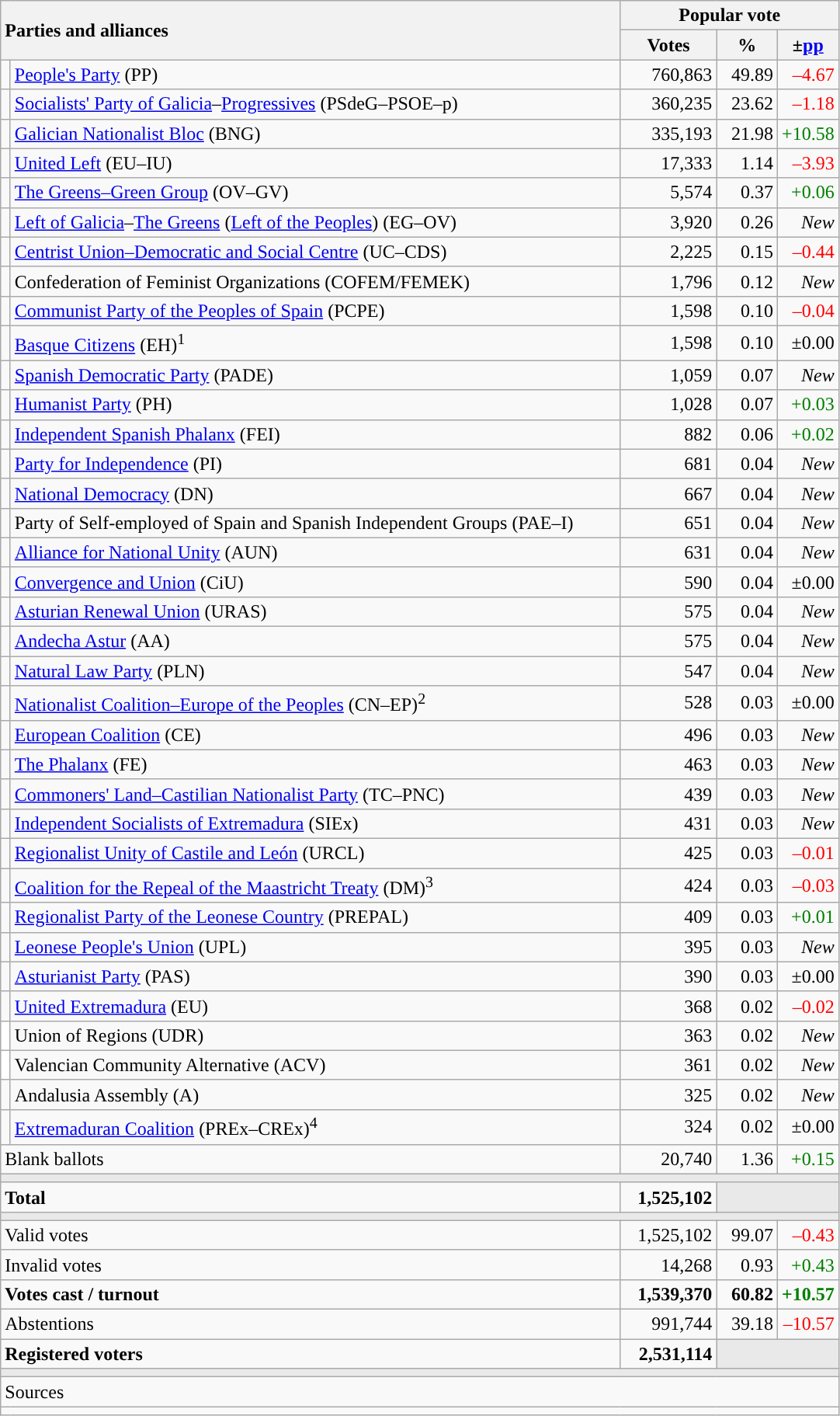<table class="wikitable" style="text-align:right">
<tr>
<th style="text-align:left;" rowspan="2" colspan="2" width="525">Parties and alliances</th>
<th colspan="3">Popular vote</th>
</tr>
<tr>
<th width="75">Votes</th>
<th width="45">%</th>
<th width="45">±<a href='#'>pp</a></th>
</tr>
<tr>
<td width="1" style="color:inherit;background:"></td>
<td align="left"><a href='#'>People's Party</a> (PP)</td>
<td>760,863</td>
<td>49.89</td>
<td style="color:red;">–4.67</td>
</tr>
<tr>
<td style="color:inherit;background:"></td>
<td align="left"><a href='#'>Socialists' Party of Galicia</a>–<a href='#'>Progressives</a> (PSdeG–PSOE–p)</td>
<td>360,235</td>
<td>23.62</td>
<td style="color:red;">–1.18</td>
</tr>
<tr>
<td style="color:inherit;background:"></td>
<td align="left"><a href='#'>Galician Nationalist Bloc</a> (BNG)</td>
<td>335,193</td>
<td>21.98</td>
<td style="color:green;">+10.58</td>
</tr>
<tr>
<td style="color:inherit;background:"></td>
<td align="left"><a href='#'>United Left</a> (EU–IU)</td>
<td>17,333</td>
<td>1.14</td>
<td style="color:red;">–3.93</td>
</tr>
<tr>
<td style="color:inherit;background:"></td>
<td align="left"><a href='#'>The Greens–Green Group</a> (OV–GV)</td>
<td>5,574</td>
<td>0.37</td>
<td style="color:green;">+0.06</td>
</tr>
<tr>
<td style="color:inherit;background:"></td>
<td align="left"><a href='#'>Left of Galicia</a>–<a href='#'>The Greens</a> (<a href='#'>Left of the Peoples</a>) (EG–OV)</td>
<td>3,920</td>
<td>0.26</td>
<td><em>New</em></td>
</tr>
<tr>
<td style="color:inherit;background:"></td>
<td align="left"><a href='#'>Centrist Union–Democratic and Social Centre</a> (UC–CDS)</td>
<td>2,225</td>
<td>0.15</td>
<td style="color:red;">–0.44</td>
</tr>
<tr>
<td style="color:inherit;background:"></td>
<td align="left">Confederation of Feminist Organizations (COFEM/FEMEK)</td>
<td>1,796</td>
<td>0.12</td>
<td><em>New</em></td>
</tr>
<tr>
<td style="color:inherit;background:"></td>
<td align="left"><a href='#'>Communist Party of the Peoples of Spain</a> (PCPE)</td>
<td>1,598</td>
<td>0.10</td>
<td style="color:red;">–0.04</td>
</tr>
<tr>
<td style="color:inherit;background:"></td>
<td align="left"><a href='#'>Basque Citizens</a> (EH)<sup>1</sup></td>
<td>1,598</td>
<td>0.10</td>
<td>±0.00</td>
</tr>
<tr>
<td style="color:inherit;background:"></td>
<td align="left"><a href='#'>Spanish Democratic Party</a> (PADE)</td>
<td>1,059</td>
<td>0.07</td>
<td><em>New</em></td>
</tr>
<tr>
<td style="color:inherit;background:"></td>
<td align="left"><a href='#'>Humanist Party</a> (PH)</td>
<td>1,028</td>
<td>0.07</td>
<td style="color:green;">+0.03</td>
</tr>
<tr>
<td style="color:inherit;background:"></td>
<td align="left"><a href='#'>Independent Spanish Phalanx</a> (FEI)</td>
<td>882</td>
<td>0.06</td>
<td style="color:green;">+0.02</td>
</tr>
<tr>
<td style="color:inherit;background:"></td>
<td align="left"><a href='#'>Party for Independence</a> (PI)</td>
<td>681</td>
<td>0.04</td>
<td><em>New</em></td>
</tr>
<tr>
<td style="color:inherit;background:"></td>
<td align="left"><a href='#'>National Democracy</a> (DN)</td>
<td>667</td>
<td>0.04</td>
<td><em>New</em></td>
</tr>
<tr>
<td style="color:inherit;background:"></td>
<td align="left">Party of Self-employed of Spain and Spanish Independent Groups (PAE–I)</td>
<td>651</td>
<td>0.04</td>
<td><em>New</em></td>
</tr>
<tr>
<td style="color:inherit;background:"></td>
<td align="left"><a href='#'>Alliance for National Unity</a> (AUN)</td>
<td>631</td>
<td>0.04</td>
<td><em>New</em></td>
</tr>
<tr>
<td style="color:inherit;background:"></td>
<td align="left"><a href='#'>Convergence and Union</a> (CiU)</td>
<td>590</td>
<td>0.04</td>
<td>±0.00</td>
</tr>
<tr>
<td style="color:inherit;background:"></td>
<td align="left"><a href='#'>Asturian Renewal Union</a> (URAS)</td>
<td>575</td>
<td>0.04</td>
<td><em>New</em></td>
</tr>
<tr>
<td style="color:inherit;background:"></td>
<td align="left"><a href='#'>Andecha Astur</a> (AA)</td>
<td>575</td>
<td>0.04</td>
<td><em>New</em></td>
</tr>
<tr>
<td style="color:inherit;background:"></td>
<td align="left"><a href='#'>Natural Law Party</a> (PLN)</td>
<td>547</td>
<td>0.04</td>
<td><em>New</em></td>
</tr>
<tr>
<td style="color:inherit;background:"></td>
<td align="left"><a href='#'>Nationalist Coalition–Europe of the Peoples</a> (CN–EP)<sup>2</sup></td>
<td>528</td>
<td>0.03</td>
<td>±0.00</td>
</tr>
<tr>
<td style="color:inherit;background:"></td>
<td align="left"><a href='#'>European Coalition</a> (CE)</td>
<td>496</td>
<td>0.03</td>
<td><em>New</em></td>
</tr>
<tr>
<td style="color:inherit;background:"></td>
<td align="left"><a href='#'>The Phalanx</a> (FE)</td>
<td>463</td>
<td>0.03</td>
<td><em>New</em></td>
</tr>
<tr>
<td style="color:inherit;background:"></td>
<td align="left"><a href='#'>Commoners' Land–Castilian Nationalist Party</a> (TC–PNC)</td>
<td>439</td>
<td>0.03</td>
<td><em>New</em></td>
</tr>
<tr>
<td style="color:inherit;background:"></td>
<td align="left"><a href='#'>Independent Socialists of Extremadura</a> (SIEx)</td>
<td>431</td>
<td>0.03</td>
<td><em>New</em></td>
</tr>
<tr>
<td style="color:inherit;background:"></td>
<td align="left"><a href='#'>Regionalist Unity of Castile and León</a> (URCL)</td>
<td>425</td>
<td>0.03</td>
<td style="color:red;">–0.01</td>
</tr>
<tr>
<td style="color:inherit;background:"></td>
<td align="left"><a href='#'>Coalition for the Repeal of the Maastricht Treaty</a> (DM)<sup>3</sup></td>
<td>424</td>
<td>0.03</td>
<td style="color:red;">–0.03</td>
</tr>
<tr>
<td style="color:inherit;background:"></td>
<td align="left"><a href='#'>Regionalist Party of the Leonese Country</a> (PREPAL)</td>
<td>409</td>
<td>0.03</td>
<td style="color:green;">+0.01</td>
</tr>
<tr>
<td style="color:inherit;background:"></td>
<td align="left"><a href='#'>Leonese People's Union</a> (UPL)</td>
<td>395</td>
<td>0.03</td>
<td><em>New</em></td>
</tr>
<tr>
<td style="color:inherit;background:"></td>
<td align="left"><a href='#'>Asturianist Party</a> (PAS)</td>
<td>390</td>
<td>0.03</td>
<td>±0.00</td>
</tr>
<tr>
<td style="color:inherit;background:"></td>
<td align="left"><a href='#'>United Extremadura</a> (EU)</td>
<td>368</td>
<td>0.02</td>
<td style="color:red;">–0.02</td>
</tr>
<tr>
<td bgcolor="white"></td>
<td align="left">Union of Regions (UDR)</td>
<td>363</td>
<td>0.02</td>
<td><em>New</em></td>
</tr>
<tr>
<td bgcolor="white"></td>
<td align="left">Valencian Community Alternative (ACV)</td>
<td>361</td>
<td>0.02</td>
<td><em>New</em></td>
</tr>
<tr>
<td style="color:inherit;background:"></td>
<td align="left">Andalusia Assembly (A)</td>
<td>325</td>
<td>0.02</td>
<td><em>New</em></td>
</tr>
<tr>
<td style="color:inherit;background:"></td>
<td align="left"><a href='#'>Extremaduran Coalition</a> (PREx–CREx)<sup>4</sup></td>
<td>324</td>
<td>0.02</td>
<td>±0.00</td>
</tr>
<tr>
<td align="left" colspan="2">Blank ballots</td>
<td>20,740</td>
<td>1.36</td>
<td style="color:green;">+0.15</td>
</tr>
<tr>
<td colspan="5" bgcolor="#E9E9E9"></td>
</tr>
<tr style="font-weight:bold;">
<td align="left" colspan="2">Total</td>
<td>1,525,102</td>
<td bgcolor="#E9E9E9" colspan="2"></td>
</tr>
<tr>
<td colspan="5" bgcolor="#E9E9E9"></td>
</tr>
<tr>
<td align="left" colspan="2">Valid votes</td>
<td>1,525,102</td>
<td>99.07</td>
<td style="color:red;">–0.43</td>
</tr>
<tr>
<td align="left" colspan="2">Invalid votes</td>
<td>14,268</td>
<td>0.93</td>
<td style="color:green;">+0.43</td>
</tr>
<tr style="font-weight:bold;">
<td align="left" colspan="2">Votes cast / turnout</td>
<td>1,539,370</td>
<td>60.82</td>
<td style="color:green;">+10.57</td>
</tr>
<tr>
<td align="left" colspan="2">Abstentions</td>
<td>991,744</td>
<td>39.18</td>
<td style="color:red;">–10.57</td>
</tr>
<tr style="font-weight:bold;">
<td align="left" colspan="2">Registered voters</td>
<td>2,531,114</td>
<td bgcolor="#E9E9E9" colspan="2"></td>
</tr>
<tr>
<td colspan="5" bgcolor="#E9E9E9"></td>
</tr>
<tr>
<td align="left" colspan="5">Sources</td>
</tr>
<tr>
<td colspan="5" style="text-align:left; max-width:680px;"></td>
</tr>
</table>
